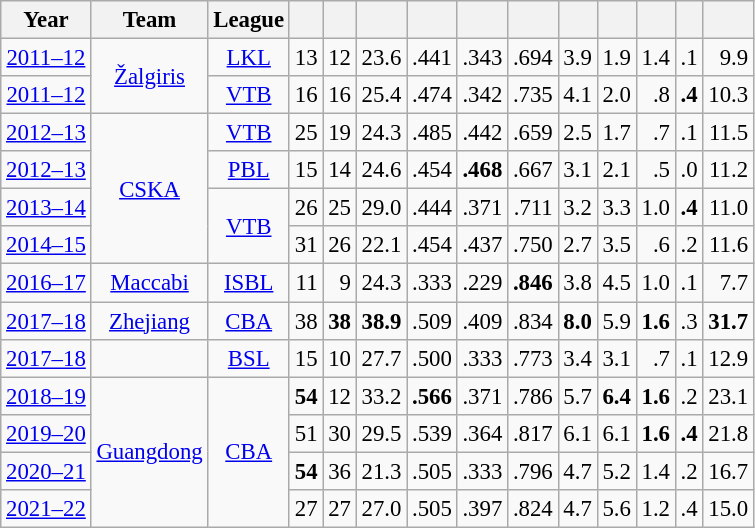<table class="wikitable sortable" style="font-size:95%; text-align:right;">
<tr>
<th>Year</th>
<th>Team</th>
<th>League</th>
<th></th>
<th></th>
<th></th>
<th></th>
<th></th>
<th></th>
<th></th>
<th></th>
<th></th>
<th></th>
<th></th>
</tr>
<tr>
<td style="text-align:center;"><a href='#'>2011–12</a></td>
<td rowspan="2" style="text-align:center;"> <a href='#'>Žalgiris</a></td>
<td style="text-align:center;"><a href='#'>LKL</a></td>
<td>13</td>
<td>12</td>
<td>23.6</td>
<td>.441</td>
<td>.343</td>
<td>.694</td>
<td>3.9</td>
<td>1.9</td>
<td>1.4</td>
<td>.1</td>
<td>9.9</td>
</tr>
<tr>
<td style="text-align:center;"><a href='#'>2011–12</a></td>
<td style="text-align:center;"><a href='#'>VTB</a></td>
<td>16</td>
<td>16</td>
<td>25.4</td>
<td>.474</td>
<td>.342</td>
<td>.735</td>
<td>4.1</td>
<td>2.0</td>
<td>.8</td>
<td><strong>.4</strong></td>
<td>10.3</td>
</tr>
<tr>
<td style="text-align:center;"><a href='#'>2012–13</a></td>
<td rowspan="4" style="text-align:center;"> <a href='#'>CSKA</a></td>
<td style="text-align:center;"><a href='#'>VTB</a></td>
<td>25</td>
<td>19</td>
<td>24.3</td>
<td>.485</td>
<td>.442</td>
<td>.659</td>
<td>2.5</td>
<td>1.7</td>
<td>.7</td>
<td>.1</td>
<td>11.5</td>
</tr>
<tr>
<td style="text-align:center;"><a href='#'>2012–13</a></td>
<td style="text-align:center;"><a href='#'>PBL</a></td>
<td>15</td>
<td>14</td>
<td>24.6</td>
<td>.454</td>
<td><strong>.468</strong></td>
<td>.667</td>
<td>3.1</td>
<td>2.1</td>
<td>.5</td>
<td>.0</td>
<td>11.2</td>
</tr>
<tr>
<td style="text-align:center;"><a href='#'>2013–14</a></td>
<td style="text-align:center;" rowspan=2><a href='#'>VTB</a></td>
<td>26</td>
<td>25</td>
<td>29.0</td>
<td>.444</td>
<td>.371</td>
<td>.711</td>
<td>3.2</td>
<td>3.3</td>
<td>1.0</td>
<td><strong>.4</strong></td>
<td>11.0</td>
</tr>
<tr>
<td style="text-align:center;"><a href='#'>2014–15</a></td>
<td>31</td>
<td>26</td>
<td>22.1</td>
<td>.454</td>
<td>.437</td>
<td>.750</td>
<td>2.7</td>
<td>3.5</td>
<td>.6</td>
<td>.2</td>
<td>11.6</td>
</tr>
<tr>
<td style="text-align:center;"><a href='#'>2016–17</a></td>
<td style="text-align:center;"> <a href='#'>Maccabi</a></td>
<td style="text-align:center;"><a href='#'>ISBL</a></td>
<td>11</td>
<td>9</td>
<td>24.3</td>
<td>.333</td>
<td>.229</td>
<td><strong>.846</strong></td>
<td>3.8</td>
<td>4.5</td>
<td>1.0</td>
<td>.1</td>
<td>7.7</td>
</tr>
<tr>
<td style="text-align:center;"><a href='#'>2017–18</a></td>
<td style="text-align:center;"> <a href='#'>Zhejiang</a></td>
<td style="text-align:center;"><a href='#'>CBA</a></td>
<td>38</td>
<td><strong>38</strong></td>
<td><strong>38.9</strong></td>
<td>.509</td>
<td>.409</td>
<td>.834</td>
<td><strong>8.0</strong></td>
<td>5.9</td>
<td><strong>1.6</strong></td>
<td>.3</td>
<td><strong>31.7</strong></td>
</tr>
<tr>
<td style="text-align:center;"><a href='#'>2017–18</a></td>
<td></td>
<td style="text-align:center;"><a href='#'>BSL</a></td>
<td>15</td>
<td>10</td>
<td>27.7</td>
<td>.500</td>
<td>.333</td>
<td>.773</td>
<td>3.4</td>
<td>3.1</td>
<td>.7</td>
<td>.1</td>
<td>12.9</td>
</tr>
<tr>
<td style="text-align:center;"><a href='#'>2018–19</a></td>
<td rowspan=4; style="text-align:center;"> <a href='#'>Guangdong</a></td>
<td rowspan=4; style="text-align:center;"><a href='#'>CBA</a></td>
<td><strong>54</strong></td>
<td>12</td>
<td>33.2</td>
<td><strong>.566</strong></td>
<td>.371</td>
<td>.786</td>
<td>5.7</td>
<td><strong>6.4</strong></td>
<td><strong>1.6</strong></td>
<td>.2</td>
<td>23.1</td>
</tr>
<tr>
<td style="text-align:center;"><a href='#'>2019–20</a></td>
<td>51</td>
<td>30</td>
<td>29.5</td>
<td>.539</td>
<td>.364</td>
<td>.817</td>
<td>6.1</td>
<td>6.1</td>
<td><strong>1.6</strong></td>
<td><strong>.4</strong></td>
<td>21.8</td>
</tr>
<tr>
<td style="text-align:center;"><a href='#'>2020–21</a></td>
<td><strong>54</strong></td>
<td>36</td>
<td>21.3</td>
<td>.505</td>
<td>.333</td>
<td>.796</td>
<td>4.7</td>
<td>5.2</td>
<td>1.4</td>
<td>.2</td>
<td>16.7</td>
</tr>
<tr>
<td style="text-align:center;"><a href='#'>2021–22</a></td>
<td>27</td>
<td>27</td>
<td>27.0</td>
<td>.505</td>
<td>.397</td>
<td>.824</td>
<td>4.7</td>
<td>5.6</td>
<td>1.2</td>
<td>.4</td>
<td>15.0</td>
</tr>
</table>
